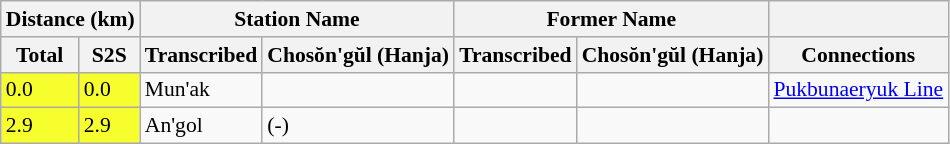<table class="wikitable" style="font-size:90%;">
<tr>
<th colspan="2">Distance (km)</th>
<th colspan="2">Station Name</th>
<th colspan="2">Former Name</th>
<th></th>
</tr>
<tr>
<th>Total</th>
<th>S2S</th>
<th>Transcribed</th>
<th>Chosŏn'gŭl (Hanja)</th>
<th>Transcribed</th>
<th>Chosŏn'gŭl (Hanja)</th>
<th>Connections</th>
</tr>
<tr>
<td bgcolor=#F7FE2E>0.0</td>
<td bgcolor=#F7FE2E>0.0</td>
<td>Mun'ak</td>
<td></td>
<td></td>
<td></td>
<td><a href='#'>Pukbunaeryuk Line</a></td>
</tr>
<tr>
<td bgcolor=#F7FE2E>2.9</td>
<td bgcolor=#F7FE2E>2.9<br></td>
<td>An'gol</td>
<td> (-)</td>
<td></td>
<td></td>
<td></td>
</tr>
</table>
